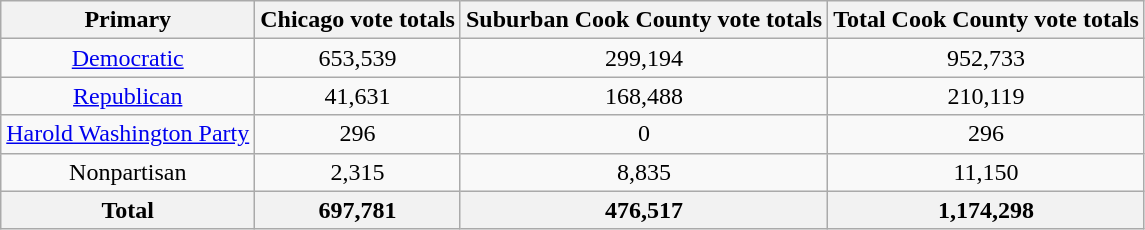<table class="wikitable" style="text-align: center">
<tr>
<th>Primary</th>
<th>Chicago vote totals</th>
<th>Suburban Cook County vote totals</th>
<th>Total Cook County vote totals</th>
</tr>
<tr>
<td><a href='#'>Democratic</a></td>
<td>653,539</td>
<td>299,194</td>
<td>952,733</td>
</tr>
<tr>
<td><a href='#'>Republican</a></td>
<td>41,631</td>
<td>168,488</td>
<td>210,119</td>
</tr>
<tr>
<td><a href='#'>Harold Washington Party</a></td>
<td>296</td>
<td>0</td>
<td>296</td>
</tr>
<tr>
<td>Nonpartisan</td>
<td>2,315</td>
<td>8,835</td>
<td>11,150</td>
</tr>
<tr>
<th>Total</th>
<th>697,781</th>
<th>476,517</th>
<th>1,174,298</th>
</tr>
</table>
